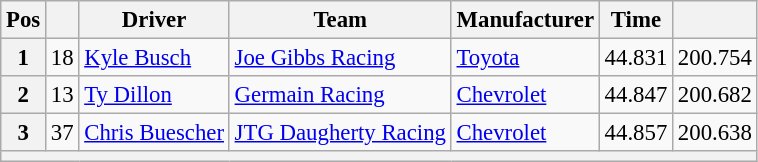<table class="wikitable" style="font-size:95%">
<tr>
<th>Pos</th>
<th></th>
<th>Driver</th>
<th>Team</th>
<th>Manufacturer</th>
<th>Time</th>
<th></th>
</tr>
<tr>
<th>1</th>
<td>18</td>
<td><a href='#'>Kyle Busch</a></td>
<td><a href='#'>Joe Gibbs Racing</a></td>
<td><a href='#'>Toyota</a></td>
<td>44.831</td>
<td>200.754</td>
</tr>
<tr>
<th>2</th>
<td>13</td>
<td><a href='#'>Ty Dillon</a></td>
<td><a href='#'>Germain Racing</a></td>
<td><a href='#'>Chevrolet</a></td>
<td>44.847</td>
<td>200.682</td>
</tr>
<tr>
<th>3</th>
<td>37</td>
<td><a href='#'>Chris Buescher</a></td>
<td><a href='#'>JTG Daugherty Racing</a></td>
<td><a href='#'>Chevrolet</a></td>
<td>44.857</td>
<td>200.638</td>
</tr>
<tr>
<th colspan="7"></th>
</tr>
</table>
